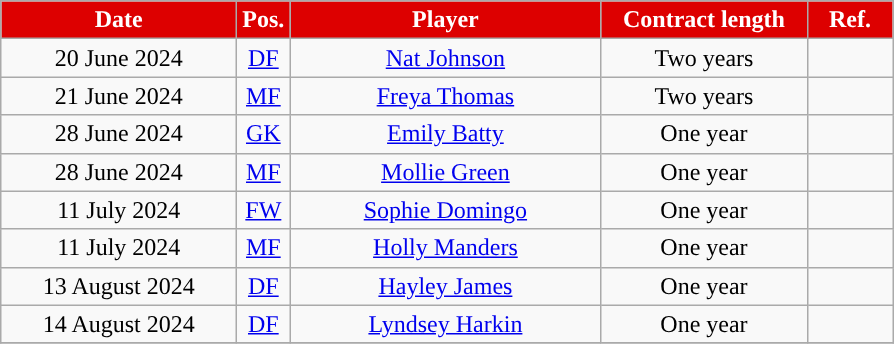<table class="wikitable" style="text-align:center;">
<tr>
<th style="background:#DD0000; color:#FFFFFF; width:150px;">Date</th>
<th style="background:#DD0000; color:#FFFFFF; width:20px;">Pos.</th>
<th style="background:#DD0000; color:#FFFFFF; width:200px;">Player</th>
<th style="background:#DD0000; color:#FFFFFF; width:130px;">Contract length</th>
<th style="background:#DD0000; color:#FFFFFF; width:50px;">Ref.</th>
</tr>
<tr>
<td>20 June 2024</td>
<td><a href='#'>DF</a></td>
<td><a href='#'>Nat Johnson</a></td>
<td>Two years</td>
<td></td>
</tr>
<tr>
<td>21 June 2024</td>
<td><a href='#'>MF</a></td>
<td><a href='#'>Freya Thomas</a></td>
<td>Two years</td>
<td></td>
</tr>
<tr>
<td>28 June 2024</td>
<td><a href='#'>GK</a></td>
<td><a href='#'>Emily Batty</a></td>
<td>One year</td>
<td></td>
</tr>
<tr>
<td>28 June 2024</td>
<td><a href='#'>MF</a></td>
<td><a href='#'>Mollie Green</a></td>
<td>One year</td>
<td></td>
</tr>
<tr>
<td>11 July 2024</td>
<td><a href='#'>FW</a></td>
<td><a href='#'>Sophie Domingo</a></td>
<td>One year</td>
<td></td>
</tr>
<tr>
<td>11 July 2024</td>
<td><a href='#'>MF</a></td>
<td><a href='#'>Holly Manders</a></td>
<td>One year</td>
<td></td>
</tr>
<tr>
<td>13 August 2024</td>
<td><a href='#'>DF</a></td>
<td><a href='#'>Hayley James</a></td>
<td>One year</td>
<td></td>
</tr>
<tr>
<td>14 August 2024</td>
<td><a href='#'>DF</a></td>
<td><a href='#'>Lyndsey Harkin</a></td>
<td>One year</td>
<td></td>
</tr>
<tr>
</tr>
</table>
